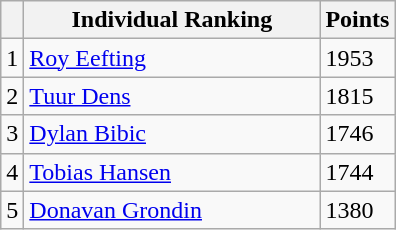<table class="wikitable col3right">
<tr>
<th></th>
<th style="width:190px; white-space:nowrap;">Individual Ranking</th>
<th style="width:20px;">Points</th>
</tr>
<tr>
<td>1</td>
<td> <a href='#'>Roy Eefting</a></td>
<td>1953</td>
</tr>
<tr>
<td>2</td>
<td> <a href='#'>Tuur Dens</a></td>
<td>1815</td>
</tr>
<tr>
<td>3</td>
<td> <a href='#'>Dylan Bibic</a></td>
<td>1746</td>
</tr>
<tr>
<td>4</td>
<td> <a href='#'>Tobias Hansen</a></td>
<td>1744</td>
</tr>
<tr>
<td>5</td>
<td> <a href='#'>Donavan Grondin</a></td>
<td>1380</td>
</tr>
</table>
